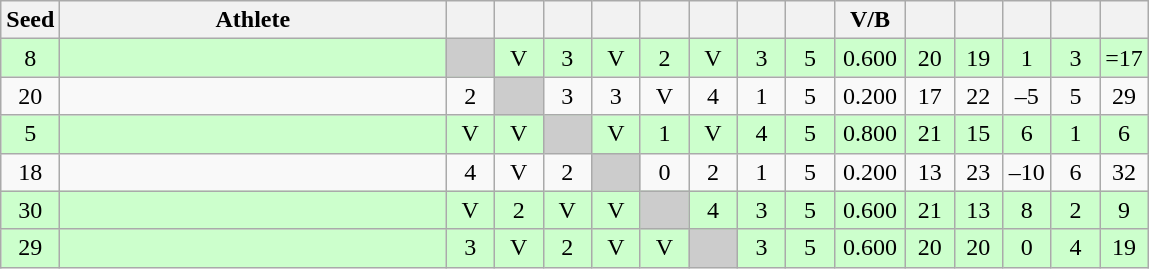<table class="wikitable" style="text-align:center">
<tr>
<th width="25">Seed</th>
<th width="250">Athlete</th>
<th width="25"></th>
<th width="25"></th>
<th width="25"></th>
<th width="25"></th>
<th width="25"></th>
<th width="25"></th>
<th width="25"></th>
<th width="25"></th>
<th width="40">V/B</th>
<th width="25"></th>
<th width="25"></th>
<th width="25"></th>
<th width="25"></th>
<th width="25"></th>
</tr>
<tr bgcolor=ccffcc>
<td>8</td>
<td align=left></td>
<td bgcolor="#cccccc"></td>
<td>V</td>
<td>3</td>
<td>V</td>
<td>2</td>
<td>V</td>
<td>3</td>
<td>5</td>
<td>0.600</td>
<td>20</td>
<td>19</td>
<td>1</td>
<td>3</td>
<td>=17</td>
</tr>
<tr>
<td>20</td>
<td align=left></td>
<td>2</td>
<td bgcolor="#cccccc"></td>
<td>3</td>
<td>3</td>
<td>V</td>
<td>4</td>
<td>1</td>
<td>5</td>
<td>0.200</td>
<td>17</td>
<td>22</td>
<td>–5</td>
<td>5</td>
<td>29</td>
</tr>
<tr bgcolor=ccffcc>
<td>5</td>
<td align=left></td>
<td>V</td>
<td>V</td>
<td bgcolor="#cccccc"></td>
<td>V</td>
<td>1</td>
<td>V</td>
<td>4</td>
<td>5</td>
<td>0.800</td>
<td>21</td>
<td>15</td>
<td>6</td>
<td>1</td>
<td>6</td>
</tr>
<tr>
<td>18</td>
<td align=left></td>
<td>4</td>
<td>V</td>
<td>2</td>
<td bgcolor="#cccccc"></td>
<td>0</td>
<td>2</td>
<td>1</td>
<td>5</td>
<td>0.200</td>
<td>13</td>
<td>23</td>
<td>–10</td>
<td>6</td>
<td>32</td>
</tr>
<tr bgcolor=ccffcc>
<td>30</td>
<td align=left></td>
<td>V</td>
<td>2</td>
<td>V</td>
<td>V</td>
<td bgcolor="#cccccc"></td>
<td>4</td>
<td>3</td>
<td>5</td>
<td>0.600</td>
<td>21</td>
<td>13</td>
<td>8</td>
<td>2</td>
<td>9</td>
</tr>
<tr bgcolor=ccffcc>
<td>29</td>
<td align=left></td>
<td>3</td>
<td>V</td>
<td>2</td>
<td>V</td>
<td>V</td>
<td bgcolor="#cccccc"></td>
<td>3</td>
<td>5</td>
<td>0.600</td>
<td>20</td>
<td>20</td>
<td>0</td>
<td>4</td>
<td>19</td>
</tr>
</table>
